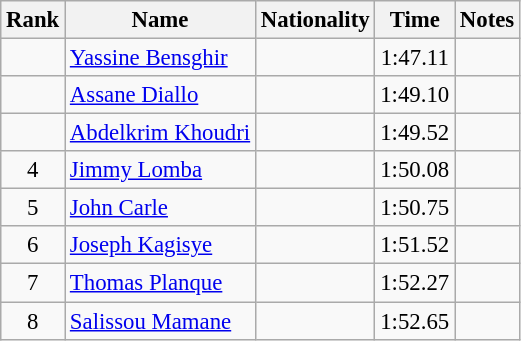<table class="wikitable sortable" style="text-align:center;font-size:95%">
<tr>
<th>Rank</th>
<th>Name</th>
<th>Nationality</th>
<th>Time</th>
<th>Notes</th>
</tr>
<tr>
<td></td>
<td align=left><a href='#'>Yassine Bensghir</a></td>
<td align=left></td>
<td>1:47.11</td>
<td></td>
</tr>
<tr>
<td></td>
<td align=left><a href='#'>Assane Diallo</a></td>
<td align=left></td>
<td>1:49.10</td>
<td></td>
</tr>
<tr>
<td></td>
<td align=left><a href='#'>Abdelkrim Khoudri</a></td>
<td align=left></td>
<td>1:49.52</td>
<td></td>
</tr>
<tr>
<td>4</td>
<td align=left><a href='#'>Jimmy Lomba</a></td>
<td align=left></td>
<td>1:50.08</td>
<td></td>
</tr>
<tr>
<td>5</td>
<td align=left><a href='#'>John Carle</a></td>
<td align=left></td>
<td>1:50.75</td>
<td></td>
</tr>
<tr>
<td>6</td>
<td align=left><a href='#'>Joseph Kagisye</a></td>
<td align=left></td>
<td>1:51.52</td>
<td></td>
</tr>
<tr>
<td>7</td>
<td align=left><a href='#'>Thomas Planque</a></td>
<td align=left></td>
<td>1:52.27</td>
<td></td>
</tr>
<tr>
<td>8</td>
<td align=left><a href='#'>Salissou Mamane</a></td>
<td align=left></td>
<td>1:52.65</td>
<td></td>
</tr>
</table>
